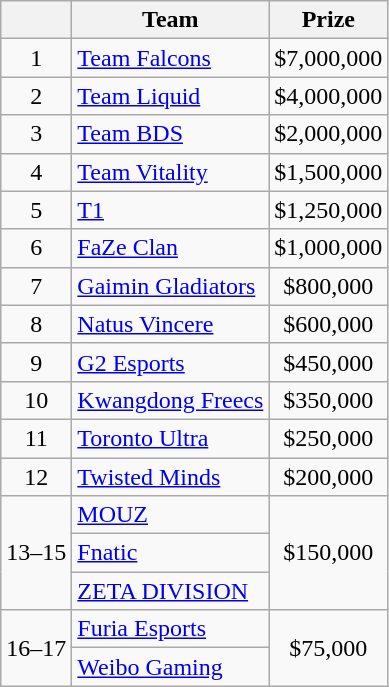<table class="wikitable" style="text-align:center">
<tr>
<th></th>
<th>Team</th>
<th>Prize</th>
</tr>
<tr>
<td>1</td>
<td style="text-align:left"><a href='#'>Team Falcons</a></td>
<td>$7,000,000</td>
</tr>
<tr>
<td>2</td>
<td style="text-align:left"><a href='#'>Team Liquid</a></td>
<td>$4,000,000</td>
</tr>
<tr>
<td>3</td>
<td style="text-align:left"><a href='#'>Team BDS</a></td>
<td>$2,000,000</td>
</tr>
<tr>
<td>4</td>
<td style="text-align:left"><a href='#'>Team Vitality</a></td>
<td>$1,500,000</td>
</tr>
<tr>
<td>5</td>
<td style="text-align:left"><a href='#'>T1</a></td>
<td>$1,250,000</td>
</tr>
<tr>
<td>6</td>
<td style="text-align:left"><a href='#'>FaZe Clan</a></td>
<td>$1,000,000</td>
</tr>
<tr>
<td>7</td>
<td style="text-align:left"><a href='#'>Gaimin Gladiators</a></td>
<td>$800,000</td>
</tr>
<tr>
<td>8</td>
<td style="text-align:left"><a href='#'>Natus Vincere</a></td>
<td>$600,000</td>
</tr>
<tr>
<td>9</td>
<td style="text-align:left"><a href='#'>G2 Esports</a></td>
<td>$450,000</td>
</tr>
<tr>
<td>10</td>
<td style="text-align:left"><a href='#'>Kwangdong Freecs</a></td>
<td>$350,000</td>
</tr>
<tr>
<td>11</td>
<td style="text-align:left"><a href='#'>Toronto Ultra</a></td>
<td>$250,000</td>
</tr>
<tr>
<td>12</td>
<td style="text-align:left"><a href='#'>Twisted Minds</a></td>
<td>$200,000</td>
</tr>
<tr>
<td rowspan="3">13–15</td>
<td style="text-align:left"><a href='#'>MOUZ</a></td>
<td rowspan="3">$150,000</td>
</tr>
<tr>
<td style="text-align:left"><a href='#'>Fnatic</a></td>
</tr>
<tr>
<td style="text-align:left"><a href='#'>ZETA DIVISION</a></td>
</tr>
<tr>
<td rowspan="2">16–17</td>
<td style="text-align:left"><a href='#'>Furia Esports</a></td>
<td rowspan="2">$75,000</td>
</tr>
<tr>
<td style="text-align:left"><a href='#'>Weibo Gaming</a></td>
</tr>
</table>
